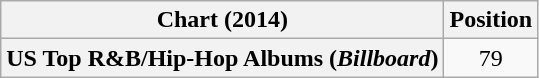<table class="wikitable plainrowheaders" style="text-align:center;">
<tr>
<th scope="col">Chart (2014)</th>
<th scope="col">Position</th>
</tr>
<tr>
<th scope="row">US Top R&B/Hip-Hop Albums (<em>Billboard</em>)</th>
<td>79</td>
</tr>
</table>
